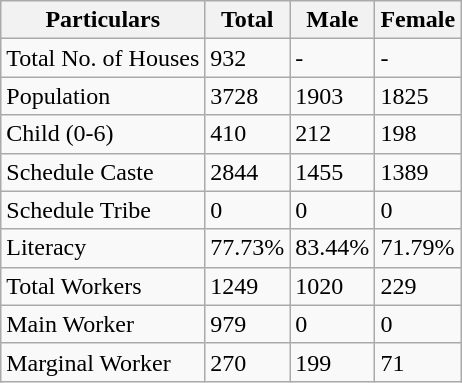<table class="wikitable">
<tr>
<th>Particulars</th>
<th>Total</th>
<th>Male</th>
<th>Female</th>
</tr>
<tr>
<td>Total No. of Houses</td>
<td>932</td>
<td>-</td>
<td>-</td>
</tr>
<tr>
<td>Population</td>
<td>3728</td>
<td>1903</td>
<td>1825</td>
</tr>
<tr>
<td>Child (0-6)</td>
<td>410</td>
<td>212</td>
<td>198</td>
</tr>
<tr>
<td>Schedule Caste</td>
<td>2844</td>
<td>1455</td>
<td>1389</td>
</tr>
<tr>
<td>Schedule Tribe</td>
<td>0</td>
<td>0</td>
<td>0</td>
</tr>
<tr>
<td>Literacy</td>
<td>77.73%</td>
<td>83.44%</td>
<td>71.79%</td>
</tr>
<tr>
<td>Total Workers</td>
<td>1249</td>
<td>1020</td>
<td>229</td>
</tr>
<tr>
<td>Main Worker</td>
<td>979</td>
<td>0</td>
<td>0</td>
</tr>
<tr>
<td>Marginal Worker</td>
<td>270</td>
<td>199</td>
<td>71</td>
</tr>
</table>
